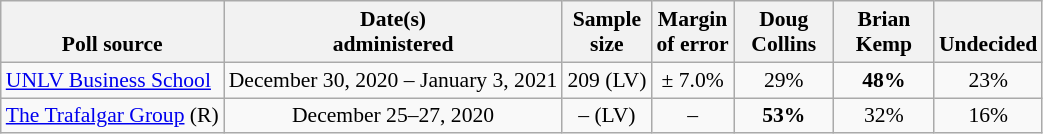<table class="wikitable" style="font-size:90%;text-align:center;">
<tr valign=bottom>
<th>Poll source</th>
<th>Date(s)<br>administered</th>
<th>Sample<br>size</th>
<th>Margin<br>of error</th>
<th style="width:60px;">Doug<br>Collins</th>
<th style="width:60px;">Brian<br>Kemp</th>
<th>Undecided</th>
</tr>
<tr>
<td style="text-align:left;"><a href='#'>UNLV Business School</a></td>
<td>December 30, 2020 – January 3, 2021</td>
<td>209 (LV)</td>
<td>± 7.0%</td>
<td>29%</td>
<td><strong>48%</strong></td>
<td>23%</td>
</tr>
<tr>
<td style="text-align:left;"><a href='#'>The Trafalgar Group</a> (R)</td>
<td>December 25–27, 2020</td>
<td>– (LV)</td>
<td>–</td>
<td><strong>53%</strong></td>
<td>32%</td>
<td>16%</td>
</tr>
</table>
